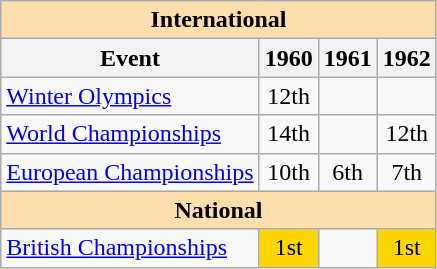<table class="wikitable" style="text-align:center">
<tr>
<th style="background-color: #ffdead; " colspan=4 align=center>International</th>
</tr>
<tr>
<th>Event</th>
<th>1960</th>
<th>1961</th>
<th>1962</th>
</tr>
<tr>
<td align=left><a href='#'>Winter Olympics</a></td>
<td>12th</td>
<td></td>
<td></td>
</tr>
<tr>
<td align=left><a href='#'>World Championships</a></td>
<td>14th</td>
<td></td>
<td>12th</td>
</tr>
<tr>
<td align=left><a href='#'>European Championships</a></td>
<td>10th</td>
<td>6th</td>
<td>7th</td>
</tr>
<tr>
<th style="background-color: #ffdead; " colspan=4 align=center>National</th>
</tr>
<tr>
<td align=left><a href='#'>British Championships</a></td>
<td bgcolor=gold>1st</td>
<td></td>
<td bgcolor=gold>1st</td>
</tr>
</table>
